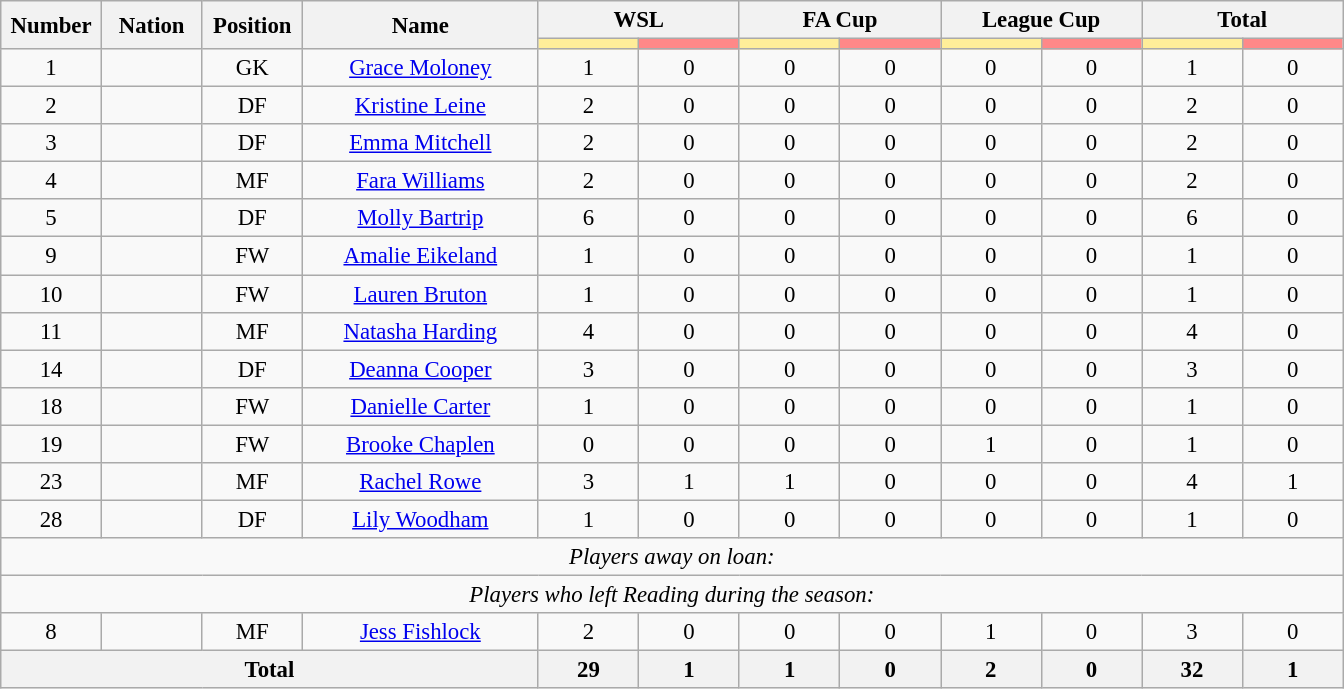<table class="wikitable" style="font-size: 95%; text-align: center;">
<tr>
<th rowspan=2 width=60>Number</th>
<th rowspan=2 width=60>Nation</th>
<th rowspan=2 width=60>Position</th>
<th rowspan=2 width=150>Name</th>
<th colspan=2>WSL</th>
<th colspan=2>FA Cup</th>
<th colspan=2>League Cup</th>
<th colspan=2>Total</th>
</tr>
<tr>
<th style="width:60px; background:#fe9;"></th>
<th style="width:60px; background:#ff8888;"></th>
<th style="width:60px; background:#fe9;"></th>
<th style="width:60px; background:#ff8888;"></th>
<th style="width:60px; background:#fe9;"></th>
<th style="width:60px; background:#ff8888;"></th>
<th style="width:60px; background:#fe9;"></th>
<th style="width:60px; background:#ff8888;"></th>
</tr>
<tr>
<td>1</td>
<td></td>
<td>GK</td>
<td><a href='#'>Grace Moloney</a></td>
<td>1</td>
<td>0</td>
<td>0</td>
<td>0</td>
<td>0</td>
<td>0</td>
<td>1</td>
<td>0</td>
</tr>
<tr>
<td>2</td>
<td></td>
<td>DF</td>
<td><a href='#'>Kristine Leine</a></td>
<td>2</td>
<td>0</td>
<td>0</td>
<td>0</td>
<td>0</td>
<td>0</td>
<td>2</td>
<td>0</td>
</tr>
<tr>
<td>3</td>
<td></td>
<td>DF</td>
<td><a href='#'>Emma Mitchell</a></td>
<td>2</td>
<td>0</td>
<td>0</td>
<td>0</td>
<td>0</td>
<td>0</td>
<td>2</td>
<td>0</td>
</tr>
<tr>
<td>4</td>
<td></td>
<td>MF</td>
<td><a href='#'>Fara Williams</a></td>
<td>2</td>
<td>0</td>
<td>0</td>
<td>0</td>
<td>0</td>
<td>0</td>
<td>2</td>
<td>0</td>
</tr>
<tr>
<td>5</td>
<td></td>
<td>DF</td>
<td><a href='#'>Molly Bartrip</a></td>
<td>6</td>
<td>0</td>
<td>0</td>
<td>0</td>
<td>0</td>
<td>0</td>
<td>6</td>
<td>0</td>
</tr>
<tr>
<td>9</td>
<td></td>
<td>FW</td>
<td><a href='#'>Amalie Eikeland</a></td>
<td>1</td>
<td>0</td>
<td>0</td>
<td>0</td>
<td>0</td>
<td>0</td>
<td>1</td>
<td>0</td>
</tr>
<tr>
<td>10</td>
<td></td>
<td>FW</td>
<td><a href='#'>Lauren Bruton</a></td>
<td>1</td>
<td>0</td>
<td>0</td>
<td>0</td>
<td>0</td>
<td>0</td>
<td>1</td>
<td>0</td>
</tr>
<tr>
<td>11</td>
<td></td>
<td>MF</td>
<td><a href='#'>Natasha Harding</a></td>
<td>4</td>
<td>0</td>
<td>0</td>
<td>0</td>
<td>0</td>
<td>0</td>
<td>4</td>
<td>0</td>
</tr>
<tr>
<td>14</td>
<td></td>
<td>DF</td>
<td><a href='#'>Deanna Cooper</a></td>
<td>3</td>
<td>0</td>
<td>0</td>
<td>0</td>
<td>0</td>
<td>0</td>
<td>3</td>
<td>0</td>
</tr>
<tr>
<td>18</td>
<td></td>
<td>FW</td>
<td><a href='#'>Danielle Carter</a></td>
<td>1</td>
<td>0</td>
<td>0</td>
<td>0</td>
<td>0</td>
<td>0</td>
<td>1</td>
<td>0</td>
</tr>
<tr>
<td>19</td>
<td></td>
<td>FW</td>
<td><a href='#'>Brooke Chaplen</a></td>
<td>0</td>
<td>0</td>
<td>0</td>
<td>0</td>
<td>1</td>
<td>0</td>
<td>1</td>
<td>0</td>
</tr>
<tr>
<td>23</td>
<td></td>
<td>MF</td>
<td><a href='#'>Rachel Rowe</a></td>
<td>3</td>
<td>1</td>
<td>1</td>
<td>0</td>
<td>0</td>
<td>0</td>
<td>4</td>
<td>1</td>
</tr>
<tr>
<td>28</td>
<td></td>
<td>DF</td>
<td><a href='#'>Lily Woodham</a></td>
<td>1</td>
<td>0</td>
<td>0</td>
<td>0</td>
<td>0</td>
<td>0</td>
<td>1</td>
<td>0</td>
</tr>
<tr>
<td colspan="13"><em>Players away on loan:</em></td>
</tr>
<tr>
<td colspan="13"><em>Players who left Reading during the season:</em></td>
</tr>
<tr>
<td>8</td>
<td></td>
<td>MF</td>
<td><a href='#'>Jess Fishlock</a></td>
<td>2</td>
<td>0</td>
<td>0</td>
<td>0</td>
<td>1</td>
<td>0</td>
<td>3</td>
<td>0</td>
</tr>
<tr>
<th colspan=4>Total</th>
<th>29</th>
<th>1</th>
<th>1</th>
<th>0</th>
<th>2</th>
<th>0</th>
<th>32</th>
<th>1</th>
</tr>
</table>
